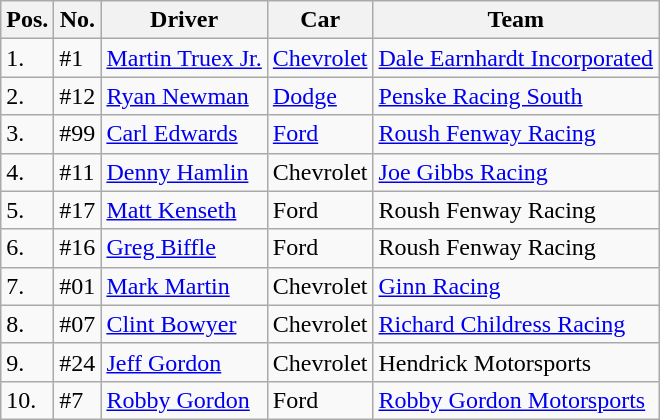<table class="wikitable">
<tr>
<th>Pos.</th>
<th>No.</th>
<th>Driver</th>
<th>Car</th>
<th>Team</th>
</tr>
<tr>
<td>1.</td>
<td>#1</td>
<td><a href='#'>Martin Truex Jr.</a></td>
<td><a href='#'>Chevrolet</a></td>
<td><a href='#'>Dale Earnhardt Incorporated</a></td>
</tr>
<tr>
<td>2.</td>
<td>#12</td>
<td><a href='#'>Ryan Newman</a></td>
<td><a href='#'>Dodge</a></td>
<td><a href='#'>Penske Racing South</a></td>
</tr>
<tr>
<td>3.</td>
<td>#99</td>
<td><a href='#'>Carl Edwards</a></td>
<td><a href='#'>Ford</a></td>
<td><a href='#'>Roush Fenway Racing</a></td>
</tr>
<tr>
<td>4.</td>
<td>#11</td>
<td><a href='#'>Denny Hamlin</a></td>
<td>Chevrolet</td>
<td><a href='#'>Joe Gibbs Racing</a></td>
</tr>
<tr>
<td>5.</td>
<td>#17</td>
<td><a href='#'>Matt Kenseth</a></td>
<td>Ford</td>
<td>Roush Fenway Racing</td>
</tr>
<tr>
<td>6.</td>
<td>#16</td>
<td><a href='#'>Greg Biffle</a></td>
<td>Ford</td>
<td>Roush Fenway Racing</td>
</tr>
<tr>
<td>7.</td>
<td>#01</td>
<td><a href='#'>Mark Martin</a></td>
<td>Chevrolet</td>
<td><a href='#'>Ginn Racing</a></td>
</tr>
<tr>
<td>8.</td>
<td>#07</td>
<td><a href='#'>Clint Bowyer</a></td>
<td>Chevrolet</td>
<td><a href='#'>Richard Childress Racing</a></td>
</tr>
<tr>
<td>9.</td>
<td>#24</td>
<td><a href='#'>Jeff Gordon</a></td>
<td>Chevrolet</td>
<td>Hendrick Motorsports</td>
</tr>
<tr>
<td>10.</td>
<td>#7</td>
<td><a href='#'>Robby Gordon</a></td>
<td>Ford</td>
<td><a href='#'>Robby Gordon Motorsports</a></td>
</tr>
</table>
